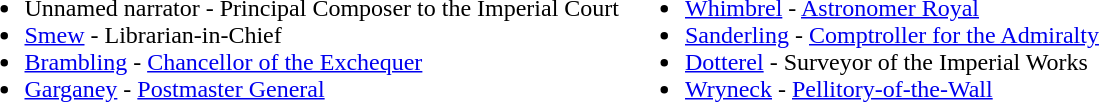<table>
<tr>
<td valign=top><br><ul><li>Unnamed narrator - Principal Composer to the Imperial Court</li><li><a href='#'>Smew</a> - Librarian-in-Chief</li><li><a href='#'>Brambling</a> - <a href='#'>Chancellor of the Exchequer</a></li><li><a href='#'>Garganey</a> - <a href='#'>Postmaster General</a></li></ul></td>
<td valign=top><br><ul><li><a href='#'>Whimbrel</a> - <a href='#'>Astronomer Royal</a></li><li><a href='#'>Sanderling</a> - <a href='#'>Comptroller for the Admiralty</a></li><li><a href='#'>Dotterel</a> - Surveyor of the Imperial Works</li><li><a href='#'>Wryneck</a> - <a href='#'>Pellitory-of-the-Wall</a></li></ul></td>
</tr>
</table>
